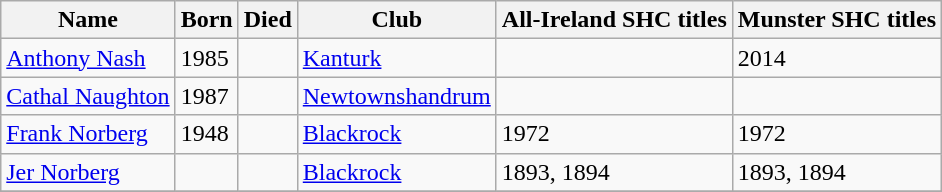<table align=top class="wikitable">
<tr>
<th>Name</th>
<th>Born</th>
<th>Died</th>
<th width=80>Club</th>
<th colspan=1>All-Ireland SHC titles</th>
<th colspan=1>Munster SHC titles</th>
</tr>
<tr>
<td><a href='#'>Anthony Nash</a></td>
<td>1985</td>
<td></td>
<td><a href='#'>Kanturk</a></td>
<td></td>
<td>2014</td>
</tr>
<tr>
<td><a href='#'>Cathal Naughton</a></td>
<td>1987</td>
<td></td>
<td><a href='#'>Newtownshandrum</a></td>
<td></td>
<td></td>
</tr>
<tr>
<td><a href='#'>Frank Norberg</a></td>
<td>1948</td>
<td></td>
<td><a href='#'>Blackrock</a></td>
<td>1972</td>
<td>1972</td>
</tr>
<tr>
<td><a href='#'>Jer Norberg</a></td>
<td></td>
<td></td>
<td><a href='#'>Blackrock</a></td>
<td>1893, 1894</td>
<td>1893, 1894</td>
</tr>
<tr>
</tr>
</table>
